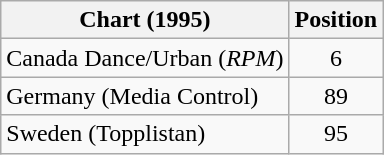<table class="wikitable sortable">
<tr>
<th>Chart (1995)</th>
<th>Position</th>
</tr>
<tr>
<td>Canada Dance/Urban (<em>RPM</em>)</td>
<td align="center">6</td>
</tr>
<tr>
<td>Germany (Media Control)</td>
<td align="center">89</td>
</tr>
<tr>
<td>Sweden (Topplistan)</td>
<td align="center">95</td>
</tr>
</table>
